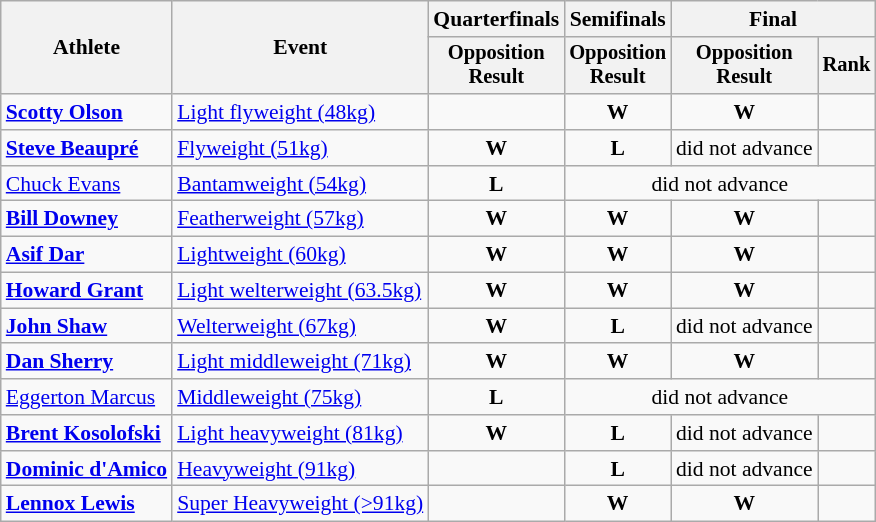<table class="wikitable" style="font-size:90%; text-align:center">
<tr>
<th rowspan=2>Athlete</th>
<th rowspan=2>Event</th>
<th>Quarterfinals</th>
<th>Semifinals</th>
<th colspan=2>Final</th>
</tr>
<tr style="font-size:95%">
<th>Opposition<br>Result</th>
<th>Opposition<br>Result</th>
<th>Opposition<br>Result</th>
<th>Rank</th>
</tr>
<tr>
<td align=left><strong><a href='#'>Scotty Olson</a></strong></td>
<td align=left><a href='#'>Light flyweight (48kg)</a></td>
<td></td>
<td> <strong>W</strong></td>
<td> <strong>W</strong></td>
<td></td>
</tr>
<tr>
<td align=left><strong><a href='#'>Steve Beaupré</a></strong></td>
<td align=left><a href='#'>Flyweight (51kg)</a></td>
<td> <strong>W</strong></td>
<td> <strong>L</strong></td>
<td>did not advance</td>
<td></td>
</tr>
<tr>
<td align=left><a href='#'>Chuck Evans</a></td>
<td align=left><a href='#'>Bantamweight (54kg)</a></td>
<td> <strong>L</strong></td>
<td colspan=3>did not advance</td>
</tr>
<tr>
<td align=left><strong><a href='#'>Bill Downey</a></strong></td>
<td align=left><a href='#'>Featherweight (57kg)</a></td>
<td> <strong>W</strong></td>
<td> <strong>W</strong></td>
<td> <strong>W</strong></td>
<td></td>
</tr>
<tr>
<td align=left><strong><a href='#'>Asif Dar</a></strong></td>
<td align=left><a href='#'>Lightweight (60kg)</a></td>
<td> <strong>W</strong></td>
<td> <strong>W</strong></td>
<td> <strong>W</strong></td>
<td></td>
</tr>
<tr>
<td align=left><strong><a href='#'>Howard Grant</a></strong></td>
<td align=left><a href='#'>Light welterweight (63.5kg)</a></td>
<td> <strong>W</strong></td>
<td> <strong>W</strong></td>
<td> <strong>W</strong></td>
<td></td>
</tr>
<tr>
<td align=left><strong><a href='#'>John Shaw</a></strong></td>
<td align=left><a href='#'>Welterweight (67kg)</a></td>
<td> <strong>W</strong></td>
<td> <strong>L</strong></td>
<td>did not advance</td>
<td></td>
</tr>
<tr>
<td align=left><strong><a href='#'>Dan Sherry</a></strong></td>
<td align=left><a href='#'>Light middleweight (71kg)</a></td>
<td> <strong>W</strong></td>
<td> <strong>W</strong></td>
<td> <strong>W</strong></td>
<td></td>
</tr>
<tr>
<td align=left><a href='#'>Eggerton Marcus</a></td>
<td align=left><a href='#'>Middleweight (75kg)</a></td>
<td> <strong>L</strong></td>
<td colspan=3>did not advance</td>
</tr>
<tr>
<td align=left><strong><a href='#'>Brent Kosolofski</a></strong></td>
<td align=left><a href='#'>Light heavyweight (81kg)</a></td>
<td> <strong>W</strong></td>
<td> <strong>L</strong></td>
<td>did not advance</td>
<td></td>
</tr>
<tr>
<td align=left><strong><a href='#'>Dominic d'Amico</a></strong></td>
<td align=left><a href='#'>Heavyweight (91kg)</a></td>
<td></td>
<td> <strong>L</strong></td>
<td>did not advance</td>
<td></td>
</tr>
<tr>
<td align=left><strong><a href='#'>Lennox Lewis</a></strong></td>
<td align=left><a href='#'>Super Heavyweight (>91kg)</a></td>
<td></td>
<td> <strong>W</strong></td>
<td> <strong>W</strong></td>
<td></td>
</tr>
</table>
